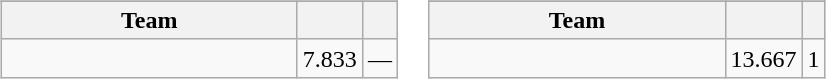<table>
<tr valign=top>
<td><br><table class="wikitable">
<tr>
</tr>
<tr>
<th width=190>Team</th>
<th></th>
<th></th>
</tr>
<tr>
<td><strong></strong></td>
<td align=right>7.833</td>
<td align=center>—</td>
</tr>
</table>
</td>
<td><br><table class="wikitable">
<tr>
</tr>
<tr>
<th width=190>Team</th>
<th></th>
<th></th>
</tr>
<tr>
<td></td>
<td align=right>13.667</td>
<td align=center>1</td>
</tr>
</table>
</td>
</tr>
</table>
